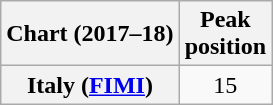<table class="wikitable sortable plainrowheaders" style="text-align:center;">
<tr>
<th>Chart (2017–18)</th>
<th>Peak<br>position</th>
</tr>
<tr>
<th scope="row">Italy (<a href='#'>FIMI</a>)</th>
<td>15</td>
</tr>
</table>
